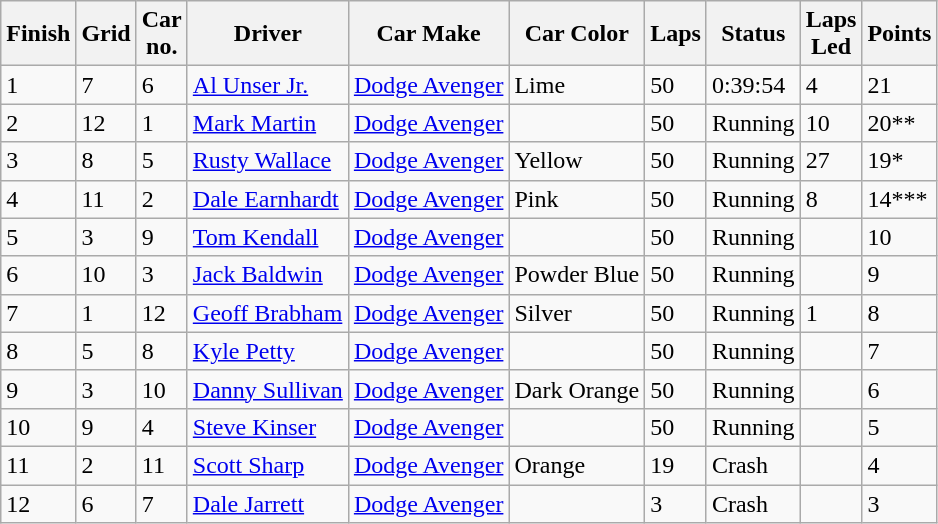<table class="wikitable">
<tr>
<th>Finish</th>
<th>Grid</th>
<th>Car<br>no.</th>
<th>Driver</th>
<th>Car Make</th>
<th>Car Color</th>
<th>Laps</th>
<th>Status</th>
<th>Laps<br>Led</th>
<th>Points</th>
</tr>
<tr>
<td>1</td>
<td>7</td>
<td>6</td>
<td> <a href='#'>Al Unser Jr.</a></td>
<td><a href='#'>Dodge Avenger</a></td>
<td><div> Lime</div></td>
<td>50</td>
<td>0:39:54</td>
<td>4</td>
<td>21</td>
</tr>
<tr>
<td>2</td>
<td>12</td>
<td>1</td>
<td> <a href='#'>Mark Martin</a></td>
<td><a href='#'>Dodge Avenger</a></td>
<td><div></div></td>
<td>50</td>
<td>Running</td>
<td>10</td>
<td>20**</td>
</tr>
<tr>
<td>3</td>
<td>8</td>
<td>5</td>
<td> <a href='#'>Rusty Wallace</a></td>
<td><a href='#'>Dodge Avenger</a></td>
<td><div> Yellow</div></td>
<td>50</td>
<td>Running</td>
<td>27</td>
<td>19*</td>
</tr>
<tr>
<td>4</td>
<td>11</td>
<td>2</td>
<td> <a href='#'>Dale Earnhardt</a></td>
<td><a href='#'>Dodge Avenger</a></td>
<td><div> Pink</div></td>
<td>50</td>
<td>Running</td>
<td>8</td>
<td>14***</td>
</tr>
<tr>
<td>5</td>
<td>3</td>
<td>9</td>
<td> <a href='#'>Tom Kendall</a></td>
<td><a href='#'>Dodge Avenger</a></td>
<td><div></div></td>
<td>50</td>
<td>Running</td>
<td></td>
<td>10</td>
</tr>
<tr>
<td>6</td>
<td>10</td>
<td>3</td>
<td> <a href='#'>Jack Baldwin</a></td>
<td><a href='#'>Dodge Avenger</a></td>
<td><div> Powder Blue</div></td>
<td>50</td>
<td>Running</td>
<td></td>
<td>9</td>
</tr>
<tr>
<td>7</td>
<td>1</td>
<td>12</td>
<td> <a href='#'>Geoff Brabham</a></td>
<td><a href='#'>Dodge Avenger</a></td>
<td><div> Silver</div></td>
<td>50</td>
<td>Running</td>
<td>1</td>
<td>8</td>
</tr>
<tr>
<td>8</td>
<td>5</td>
<td>8</td>
<td> <a href='#'>Kyle Petty</a></td>
<td><a href='#'>Dodge Avenger</a></td>
<td><div></div></td>
<td>50</td>
<td>Running</td>
<td></td>
<td>7</td>
</tr>
<tr>
<td>9</td>
<td>3</td>
<td>10</td>
<td> <a href='#'>Danny Sullivan</a></td>
<td><a href='#'>Dodge Avenger</a></td>
<td><div> Dark Orange</div></td>
<td>50</td>
<td>Running</td>
<td></td>
<td>6</td>
</tr>
<tr>
<td>10</td>
<td>9</td>
<td>4</td>
<td> <a href='#'>Steve Kinser</a></td>
<td><a href='#'>Dodge Avenger</a></td>
<td><div></div></td>
<td>50</td>
<td>Running</td>
<td></td>
<td>5</td>
</tr>
<tr>
<td>11</td>
<td>2</td>
<td>11</td>
<td> <a href='#'>Scott Sharp</a></td>
<td><a href='#'>Dodge Avenger</a></td>
<td><div> Orange</div></td>
<td>19</td>
<td>Crash</td>
<td></td>
<td>4</td>
</tr>
<tr>
<td>12</td>
<td>6</td>
<td>7</td>
<td> <a href='#'>Dale Jarrett</a></td>
<td><a href='#'>Dodge Avenger</a></td>
<td><div></div></td>
<td>3</td>
<td>Crash</td>
<td></td>
<td>3</td>
</tr>
</table>
